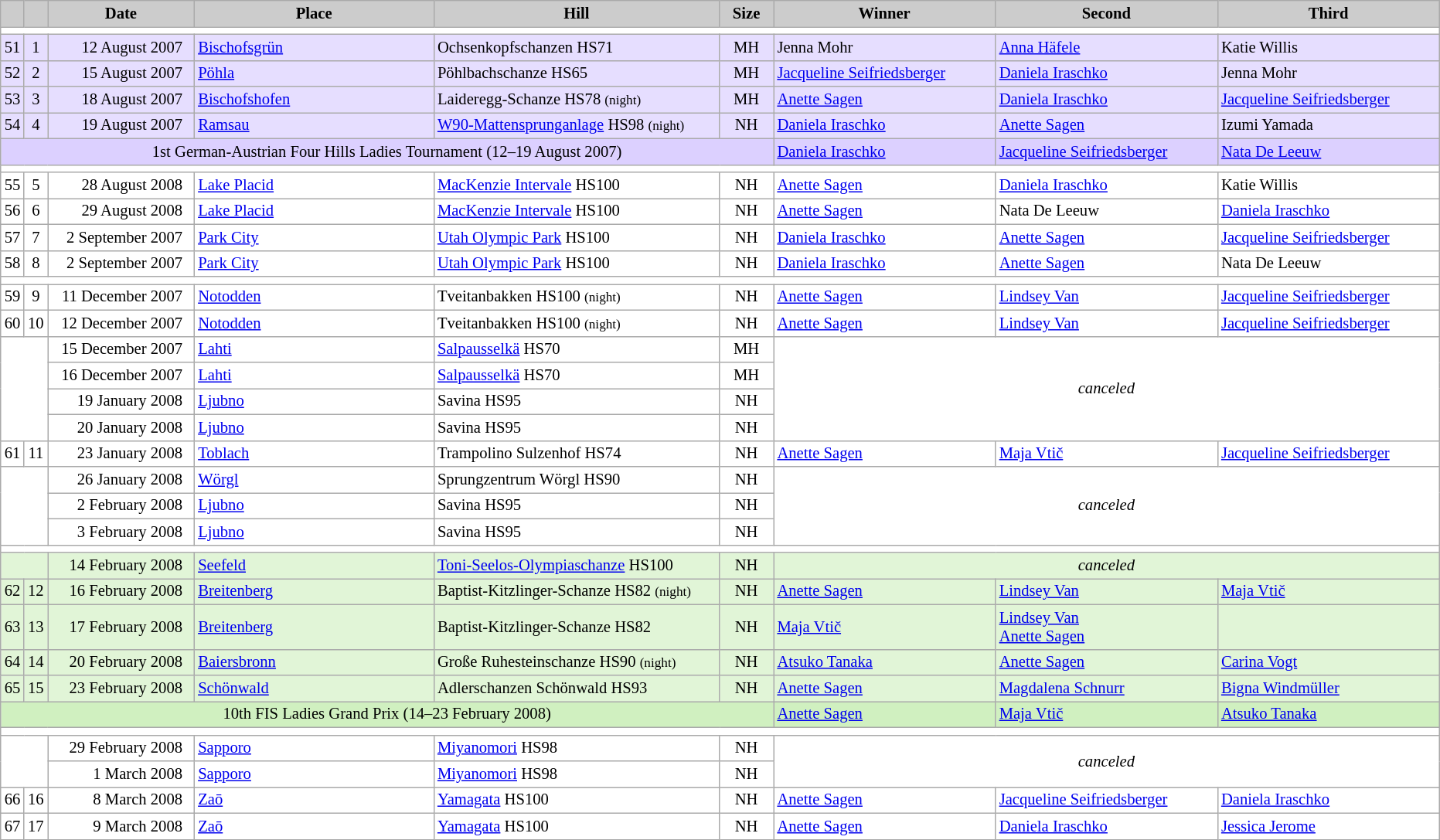<table class="wikitable plainrowheaders" style="background:#fff; font-size:86%; line-height:16px; border:grey solid 1px; border-collapse:collapse;">
<tr style="background:#ccc; text-align:center;">
<th scope="col" style="background:#ccc; width=20 px;"></th>
<th scope="col" style="background:#ccc; width=30 px;"></th>
<th scope="col" style="background:#ccc; width:120px;">Date</th>
<th scope="col" style="background:#ccc; width:200px;">Place</th>
<th scope="col" style="background:#ccc; width:240px;">Hill</th>
<th scope="col" style="background:#ccc; width:40px;">Size</th>
<th scope="col" style="background:#ccc; width:185px;">Winner</th>
<th scope="col" style="background:#ccc; width:185px;">Second</th>
<th scope="col" style="background:#ccc; width:185px;">Third</th>
</tr>
<tr>
<td colspan=9></td>
</tr>
<tr bgcolor=e6deff>
<td align=center>51</td>
<td align=center>1</td>
<td align=right>12 August 2007  </td>
<td> <a href='#'>Bischofsgrün</a></td>
<td>Ochsenkopfschanzen HS71</td>
<td align=center>MH</td>
<td> Jenna Mohr</td>
<td> <a href='#'>Anna Häfele</a></td>
<td> Katie Willis</td>
</tr>
<tr bgcolor=e6deff>
<td align=center>52</td>
<td align=center>2</td>
<td align=right>15 August 2007  </td>
<td> <a href='#'>Pöhla</a></td>
<td>Pöhlbachschanze HS65</td>
<td align=center>MH</td>
<td> <a href='#'>Jacqueline Seifriedsberger</a></td>
<td> <a href='#'>Daniela Iraschko</a></td>
<td> Jenna Mohr</td>
</tr>
<tr bgcolor=e6deff>
<td align=center>53</td>
<td align=center>3</td>
<td align=right>18 August 2007  </td>
<td> <a href='#'>Bischofshofen</a></td>
<td>Laideregg-Schanze HS78 <small>(night)</small></td>
<td align=center>MH</td>
<td> <a href='#'>Anette Sagen</a></td>
<td> <a href='#'>Daniela Iraschko</a></td>
<td> <a href='#'>Jacqueline Seifriedsberger</a></td>
</tr>
<tr bgcolor=e6deff>
<td align=center>54</td>
<td align=center>4</td>
<td align=right>19 August 2007  </td>
<td> <a href='#'>Ramsau</a></td>
<td><a href='#'>W90-Mattensprunganlage</a> HS98 <small>(night)</small></td>
<td align=center>NH</td>
<td> <a href='#'>Daniela Iraschko</a></td>
<td> <a href='#'>Anette Sagen</a></td>
<td> Izumi Yamada</td>
</tr>
<tr bgcolor=DCD0FF>
<td colspan=6 align=center>1st German-Austrian Four Hills Ladies Tournament (12–19 August 2007)</td>
<td> <a href='#'>Daniela Iraschko</a></td>
<td> <a href='#'>Jacqueline Seifriedsberger</a></td>
<td> <a href='#'>Nata De Leeuw</a></td>
</tr>
<tr>
<td colspan=9></td>
</tr>
<tr>
<td align=center>55</td>
<td align=center>5</td>
<td align=right>28 August 2008  </td>
<td> <a href='#'>Lake Placid</a></td>
<td><a href='#'>MacKenzie Intervale</a> HS100</td>
<td align=center>NH</td>
<td> <a href='#'>Anette Sagen</a></td>
<td> <a href='#'>Daniela Iraschko</a></td>
<td> Katie Willis</td>
</tr>
<tr>
<td align=center>56</td>
<td align=center>6</td>
<td align=right>29 August 2008  </td>
<td> <a href='#'>Lake Placid</a></td>
<td><a href='#'>MacKenzie Intervale</a> HS100</td>
<td align=center>NH</td>
<td> <a href='#'>Anette Sagen</a></td>
<td> Nata De Leeuw</td>
<td> <a href='#'>Daniela Iraschko</a></td>
</tr>
<tr>
<td align=center>57</td>
<td align=center>7</td>
<td align=right>2 September 2007  </td>
<td> <a href='#'>Park City</a></td>
<td><a href='#'>Utah Olympic Park</a> HS100</td>
<td align=center>NH</td>
<td> <a href='#'>Daniela Iraschko</a></td>
<td> <a href='#'>Anette Sagen</a></td>
<td> <a href='#'>Jacqueline Seifriedsberger</a></td>
</tr>
<tr>
<td align=center>58</td>
<td align=center>8</td>
<td align=right>2 September 2007  </td>
<td> <a href='#'>Park City</a></td>
<td><a href='#'>Utah Olympic Park</a> HS100</td>
<td align=center>NH</td>
<td> <a href='#'>Daniela Iraschko</a></td>
<td> <a href='#'>Anette Sagen</a></td>
<td> Nata De Leeuw</td>
</tr>
<tr>
<td colspan=9></td>
</tr>
<tr>
<td align=center>59</td>
<td align=center>9</td>
<td align=right>11 December 2007  </td>
<td> <a href='#'>Notodden</a></td>
<td>Tveitanbakken HS100 <small>(night)</small></td>
<td align=center>NH</td>
<td> <a href='#'>Anette Sagen</a></td>
<td> <a href='#'>Lindsey Van</a></td>
<td> <a href='#'>Jacqueline Seifriedsberger</a></td>
</tr>
<tr>
<td align=center>60</td>
<td align=center>10</td>
<td align=right>12 December 2007  </td>
<td> <a href='#'>Notodden</a></td>
<td>Tveitanbakken HS100 <small>(night)</small></td>
<td align=center>NH</td>
<td> <a href='#'>Anette Sagen</a></td>
<td> <a href='#'>Lindsey Van</a></td>
<td> <a href='#'>Jacqueline Seifriedsberger</a></td>
</tr>
<tr>
<td colspan=2 rowspan=4></td>
<td align=right>15 December 2007  </td>
<td> <a href='#'>Lahti</a></td>
<td><a href='#'>Salpausselkä</a> HS70</td>
<td align=center>MH</td>
<td colspan=3 rowspan=4 align=center><em>canceled</em></td>
</tr>
<tr>
<td align=right>16 December 2007  </td>
<td> <a href='#'>Lahti</a></td>
<td><a href='#'>Salpausselkä</a> HS70</td>
<td align=center>MH</td>
</tr>
<tr>
<td align=right>19 January 2008  </td>
<td> <a href='#'>Ljubno</a></td>
<td>Savina HS95</td>
<td align=center>NH</td>
</tr>
<tr>
<td align=right>20 January 2008  </td>
<td> <a href='#'>Ljubno</a></td>
<td>Savina HS95</td>
<td align=center>NH</td>
</tr>
<tr>
<td align=center>61</td>
<td align=center>11</td>
<td align=right>23 January 2008  </td>
<td> <a href='#'>Toblach</a></td>
<td>Trampolino Sulzenhof HS74</td>
<td align=center>NH</td>
<td> <a href='#'>Anette Sagen</a></td>
<td> <a href='#'>Maja Vtič</a></td>
<td> <a href='#'>Jacqueline Seifriedsberger</a></td>
</tr>
<tr>
<td colspan=2 rowspan=3></td>
<td align=right>26 January 2008  </td>
<td> <a href='#'>Wörgl</a></td>
<td>Sprungzentrum Wörgl HS90</td>
<td align=center>NH</td>
<td colspan=3 rowspan=3 align=center><em>canceled</em></td>
</tr>
<tr>
<td align=right>2 February 2008  </td>
<td> <a href='#'>Ljubno</a></td>
<td>Savina HS95</td>
<td align=center>NH</td>
</tr>
<tr>
<td align=right>3 February 2008  </td>
<td> <a href='#'>Ljubno</a></td>
<td>Savina HS95</td>
<td align=center>NH</td>
</tr>
<tr>
<td colspan=9></td>
</tr>
<tr bgcolor=E1F5D7>
<td colspan=2></td>
<td align=right>14 February 2008  </td>
<td> <a href='#'>Seefeld</a></td>
<td><a href='#'>Toni-Seelos-Olympiaschanze</a> HS100</td>
<td align=center>NH</td>
<td colspan=3 align=center><em>canceled</em></td>
</tr>
<tr bgcolor=E1F5D7>
<td align=center>62</td>
<td align=center>12</td>
<td align=right>16 February 2008  </td>
<td> <a href='#'>Breitenberg</a></td>
<td>Baptist-Kitzlinger-Schanze HS82 <small>(night)</small></td>
<td align=center>NH</td>
<td> <a href='#'>Anette Sagen</a></td>
<td> <a href='#'>Lindsey Van</a></td>
<td> <a href='#'>Maja Vtič</a></td>
</tr>
<tr bgcolor=E1F5D7>
<td align=center>63</td>
<td align=center>13</td>
<td align=right>17 February 2008  </td>
<td> <a href='#'>Breitenberg</a></td>
<td>Baptist-Kitzlinger-Schanze HS82</td>
<td align=center>NH</td>
<td> <a href='#'>Maja Vtič</a></td>
<td> <a href='#'>Lindsey Van</a><br> <a href='#'>Anette Sagen</a></td>
<td></td>
</tr>
<tr bgcolor=E1F5D7>
<td align=center>64</td>
<td align=center>14</td>
<td align=right>20 February 2008  </td>
<td> <a href='#'>Baiersbronn</a></td>
<td>Große Ruhesteinschanze HS90 <small>(night)</small></td>
<td align=center>NH</td>
<td> <a href='#'>Atsuko Tanaka</a></td>
<td> <a href='#'>Anette Sagen</a></td>
<td> <a href='#'>Carina Vogt</a></td>
</tr>
<tr bgcolor=E1F5D7>
<td align=center>65</td>
<td align=center>15</td>
<td align=right>23 February 2008  </td>
<td> <a href='#'>Schönwald</a></td>
<td>Adlerschanzen Schönwald HS93</td>
<td align=center>NH</td>
<td> <a href='#'>Anette Sagen</a></td>
<td> <a href='#'>Magdalena Schnurr</a></td>
<td> <a href='#'>Bigna Windmüller</a></td>
</tr>
<tr bgcolor=D0F0C0>
<td colspan=6 align=center>10th FIS Ladies Grand Prix (14–23 February 2008)</td>
<td> <a href='#'>Anette Sagen</a></td>
<td> <a href='#'>Maja Vtič</a></td>
<td> <a href='#'>Atsuko Tanaka</a></td>
</tr>
<tr>
<td colspan=9></td>
</tr>
<tr>
<td colspan=2 rowspan=2></td>
<td align=right>29 February 2008  </td>
<td> <a href='#'>Sapporo</a></td>
<td><a href='#'>Miyanomori</a> HS98</td>
<td align=center>NH</td>
<td align=center colspan=3 rowspan=2><em>canceled</em></td>
</tr>
<tr>
<td align=right>1 March 2008  </td>
<td> <a href='#'>Sapporo</a></td>
<td><a href='#'>Miyanomori</a> HS98</td>
<td align=center>NH</td>
</tr>
<tr>
<td align=center>66</td>
<td align=center>16</td>
<td align=right>8 March 2008  </td>
<td> <a href='#'>Zaō</a></td>
<td><a href='#'>Yamagata</a> HS100</td>
<td align=center>NH</td>
<td> <a href='#'>Anette Sagen</a></td>
<td> <a href='#'>Jacqueline Seifriedsberger</a></td>
<td> <a href='#'>Daniela Iraschko</a></td>
</tr>
<tr>
<td align=center>67</td>
<td align=center>17</td>
<td align=right>9 March 2008  </td>
<td> <a href='#'>Zaō</a></td>
<td><a href='#'>Yamagata</a> HS100</td>
<td align=center>NH</td>
<td> <a href='#'>Anette Sagen</a></td>
<td> <a href='#'>Daniela Iraschko</a></td>
<td> <a href='#'>Jessica Jerome</a></td>
</tr>
</table>
